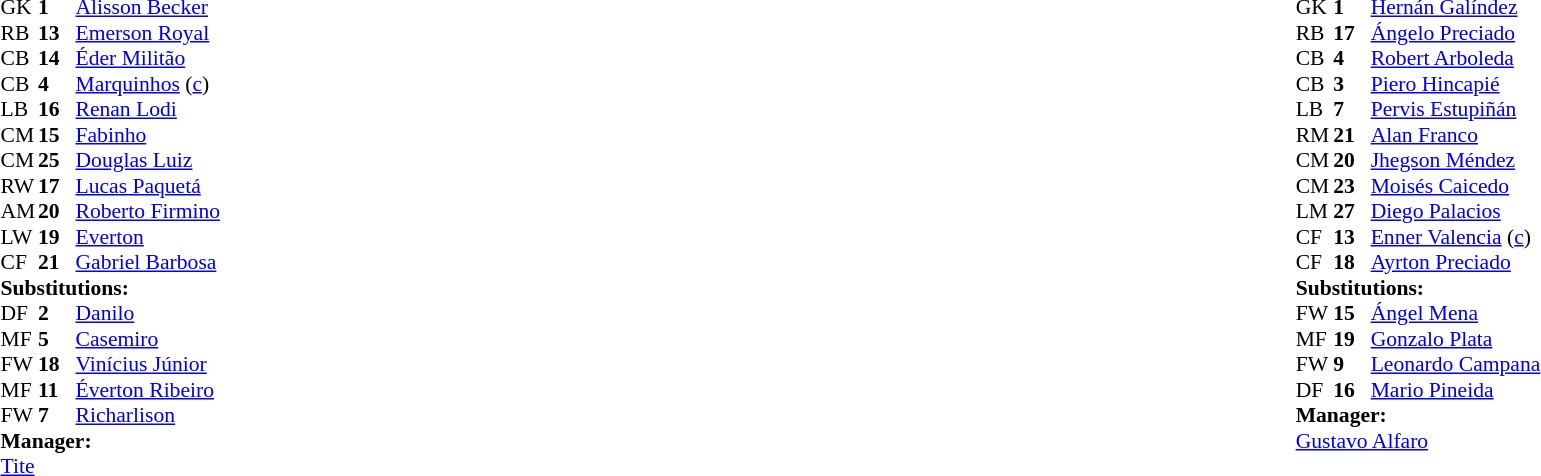<table width="100%">
<tr>
<td valign="top" width="40%"><br><table style="font-size:90%" cellspacing="0" cellpadding="0">
<tr>
<th width=25></th>
<th width=25></th>
</tr>
<tr>
<td>GK</td>
<td><strong>1</strong></td>
<td><a href='#'>Alisson Becker</a></td>
</tr>
<tr>
<td>RB</td>
<td><strong>13</strong></td>
<td><a href='#'>Emerson Royal</a></td>
</tr>
<tr>
<td>CB</td>
<td><strong>14</strong></td>
<td><a href='#'>Éder Militão</a></td>
</tr>
<tr>
<td>CB</td>
<td><strong>4</strong></td>
<td><a href='#'>Marquinhos</a> (<a href='#'>c</a>)</td>
</tr>
<tr>
<td>LB</td>
<td><strong>16</strong></td>
<td><a href='#'>Renan Lodi</a></td>
<td></td>
<td></td>
</tr>
<tr>
<td>CM</td>
<td><strong>15</strong></td>
<td><a href='#'>Fabinho</a></td>
</tr>
<tr>
<td>CM</td>
<td><strong>25</strong></td>
<td><a href='#'>Douglas Luiz</a></td>
<td></td>
<td></td>
</tr>
<tr>
<td>RW</td>
<td><strong>17</strong></td>
<td><a href='#'>Lucas Paquetá</a></td>
<td></td>
<td></td>
</tr>
<tr>
<td>AM</td>
<td><strong>20</strong></td>
<td><a href='#'>Roberto Firmino</a></td>
<td></td>
<td></td>
</tr>
<tr>
<td>LW</td>
<td><strong>19</strong></td>
<td><a href='#'>Everton</a></td>
<td></td>
<td></td>
</tr>
<tr>
<td>CF</td>
<td><strong>21</strong></td>
<td><a href='#'>Gabriel Barbosa</a></td>
</tr>
<tr>
<td colspan=3><strong>Substitutions:</strong></td>
</tr>
<tr>
<td>DF</td>
<td><strong>2</strong></td>
<td><a href='#'>Danilo</a></td>
<td></td>
<td></td>
</tr>
<tr>
<td>MF</td>
<td><strong>5</strong></td>
<td><a href='#'>Casemiro</a></td>
<td></td>
<td></td>
</tr>
<tr>
<td>FW</td>
<td><strong>18</strong></td>
<td><a href='#'>Vinícius Júnior</a></td>
<td></td>
<td></td>
</tr>
<tr>
<td>MF</td>
<td><strong>11</strong></td>
<td><a href='#'>Éverton Ribeiro</a></td>
<td></td>
<td></td>
</tr>
<tr>
<td>FW</td>
<td><strong>7</strong></td>
<td><a href='#'>Richarlison</a></td>
<td></td>
<td></td>
</tr>
<tr>
<td colspan=3><strong>Manager:</strong></td>
</tr>
<tr>
<td colspan=3><a href='#'>Tite</a></td>
</tr>
</table>
</td>
<td valign="top"></td>
<td valign="top" width="50%"><br><table style="font-size:90%; margin:auto" cellspacing="0" cellpadding="0">
<tr>
<th width=25></th>
<th width=25></th>
</tr>
<tr>
<td>GK</td>
<td><strong>1</strong></td>
<td><a href='#'>Hernán Galíndez</a></td>
</tr>
<tr>
<td>RB</td>
<td><strong>17</strong></td>
<td><a href='#'>Ángelo Preciado</a></td>
</tr>
<tr>
<td>CB</td>
<td><strong>4</strong></td>
<td><a href='#'>Robert Arboleda</a></td>
</tr>
<tr>
<td>CB</td>
<td><strong>3</strong></td>
<td><a href='#'>Piero Hincapié</a></td>
</tr>
<tr>
<td>LB</td>
<td><strong>7</strong></td>
<td><a href='#'>Pervis Estupiñán</a></td>
<td></td>
</tr>
<tr>
<td>RM</td>
<td><strong>21</strong></td>
<td><a href='#'>Alan Franco</a></td>
</tr>
<tr>
<td>CM</td>
<td><strong>20</strong></td>
<td><a href='#'>Jhegson Méndez</a></td>
</tr>
<tr>
<td>CM</td>
<td><strong>23</strong></td>
<td><a href='#'>Moisés Caicedo</a></td>
<td></td>
<td></td>
</tr>
<tr>
<td>LM</td>
<td><strong>27</strong></td>
<td><a href='#'>Diego Palacios</a></td>
<td></td>
<td></td>
</tr>
<tr>
<td>CF</td>
<td><strong>13</strong></td>
<td><a href='#'>Enner Valencia</a> (<a href='#'>c</a>)</td>
<td></td>
<td></td>
</tr>
<tr>
<td>CF</td>
<td><strong>18</strong></td>
<td><a href='#'>Ayrton Preciado</a></td>
<td></td>
<td></td>
</tr>
<tr>
<td colspan=3><strong>Substitutions:</strong></td>
</tr>
<tr>
<td>FW</td>
<td><strong>15</strong></td>
<td><a href='#'>Ángel Mena</a></td>
<td></td>
<td></td>
</tr>
<tr>
<td>MF</td>
<td><strong>19</strong></td>
<td><a href='#'>Gonzalo Plata</a></td>
<td></td>
<td></td>
</tr>
<tr>
<td>FW</td>
<td><strong>9</strong></td>
<td><a href='#'>Leonardo Campana</a></td>
<td></td>
<td></td>
</tr>
<tr>
<td>DF</td>
<td><strong>16</strong></td>
<td><a href='#'>Mario Pineida</a></td>
<td></td>
<td></td>
</tr>
<tr>
<td colspan=3><strong>Manager:</strong></td>
</tr>
<tr>
<td colspan=3> <a href='#'>Gustavo Alfaro</a></td>
</tr>
</table>
</td>
</tr>
</table>
